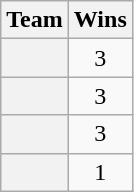<table class="wikitable sortable plainrowheaders" style="text-align:center">
<tr>
<th scope="col">Team</th>
<th scope="col">Wins</th>
</tr>
<tr>
<th scope="row"></th>
<td>3</td>
</tr>
<tr>
<th scope="row"></th>
<td>3</td>
</tr>
<tr>
<th scope="row"></th>
<td>3</td>
</tr>
<tr>
<th scope="row"></th>
<td>1</td>
</tr>
</table>
